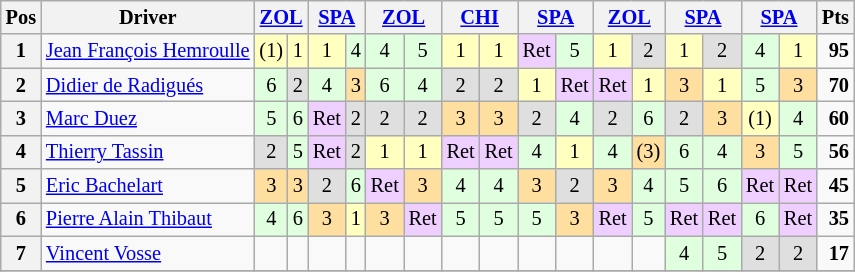<table class="wikitable" style="font-size: 85%">
<tr valign="top">
<th valign="middle">Pos</th>
<th valign="middle">Driver</th>
<th colspan="2" align="center"><a href='#'>ZOL</a><br></th>
<th colspan="2" align="center"><a href='#'>SPA</a><br></th>
<th colspan="2" align="center"><a href='#'>ZOL</a><br></th>
<th colspan="2" align="center"><a href='#'>CHI</a><br></th>
<th colspan="2" align="center"><a href='#'>SPA</a><br></th>
<th colspan="2" align="center"><a href='#'>ZOL</a><br></th>
<th colspan="2" align="center"><a href='#'>SPA</a><br></th>
<th colspan="2" align="center"><a href='#'>SPA</a><br></th>
<th valign="middle">Pts</th>
</tr>
<tr>
<th>1</th>
<td align="left"> <a href='#'>Jean François Hemroulle</a></td>
<td style="background:#ffffbf;" align="center">(1)</td>
<td style="background:#ffffbf;" align="center">1</td>
<td style="background:#ffffbf;" align="center">1</td>
<td style="background:#dfffdf;" align="center">4</td>
<td style="background:#dfffdf;" align="center">4</td>
<td style="background:#dfffdf;" align="center">5</td>
<td style="background:#ffffbf;" align="center">1</td>
<td style="background:#ffffbf;" align="center">1</td>
<td style="background:#efcfff;" align="center">Ret</td>
<td style="background:#dfffdf;" align="center">5</td>
<td style="background:#ffffbf;" align="center">1</td>
<td style="background:#dfdfdf;" align="center">2</td>
<td style="background:#ffffbf;" align="center">1</td>
<td style="background:#dfdfdf;" align="center">2</td>
<td style="background:#dfffdf;" align="center">4</td>
<td style="background:#ffffbf;" align="center">1</td>
<td align="right"><strong>95</strong></td>
</tr>
<tr>
<th>2</th>
<td align="left"> <a href='#'>Didier de Radigués</a></td>
<td style="background:#dfffdf;" align="center">6</td>
<td style="background:#dfdfdf;" align="center">2</td>
<td style="background:#dfffdf;" align="center">4</td>
<td style="background:#ffdf9f;" align="center">3</td>
<td style="background:#dfffdf;" align="center">6</td>
<td style="background:#dfffdf;" align="center">4</td>
<td style="background:#dfdfdf;" align="center">2</td>
<td style="background:#dfdfdf;" align="center">2</td>
<td style="background:#ffffbf;" align="center">1</td>
<td style="background:#efcfff;" align="center">Ret</td>
<td style="background:#efcfff;" align="center">Ret</td>
<td style="background:#ffffbf;" align="center">1</td>
<td style="background:#ffdf9f;" align="center">3</td>
<td style="background:#ffffbf;" align="center">1</td>
<td style="background:#dfffdf;" align="center">5</td>
<td style="background:#ffdf9f;" align="center">3</td>
<td align="right"><strong>70</strong></td>
</tr>
<tr>
<th>3</th>
<td align="left"> <a href='#'>Marc Duez</a></td>
<td style="background:#dfffdf;" align="center">5</td>
<td style="background:#dfffdf;" align="center">6</td>
<td style="background:#efcfff;" align="center">Ret</td>
<td style="background:#dfdfdf;" align="center">2</td>
<td style="background:#dfdfdf;" align="center">2</td>
<td style="background:#dfdfdf;" align="center">2</td>
<td style="background:#ffdf9f;" align="center">3</td>
<td style="background:#ffdf9f;" align="center">3</td>
<td style="background:#dfdfdf;" align="center">2</td>
<td style="background:#dfffdf;" align="center">4</td>
<td style="background:#dfdfdf;" align="center">2</td>
<td style="background:#dfffdf;" align="center">6</td>
<td style="background:#dfdfdf;" align="center">2</td>
<td style="background:#ffdf9f;" align="center">3</td>
<td style="background:#ffffbf;" align="center">(1)</td>
<td style="background:#dfffdf;" align="center">4</td>
<td align="right"><strong>60</strong></td>
</tr>
<tr>
<th>4</th>
<td align="left"> <a href='#'>Thierry Tassin</a></td>
<td style="background:#dfdfdf;" align="center">2</td>
<td style="background:#dfffdf;" align="center">5</td>
<td style="background:#efcfff;" align="center">Ret</td>
<td style="background:#dfdfdf;" align="center">2</td>
<td style="background:#ffffbf;" align="center">1</td>
<td style="background:#ffffbf;" align="center">1</td>
<td style="background:#efcfff;" align="center">Ret</td>
<td style="background:#efcfff;" align="center">Ret</td>
<td style="background:#dfffdf;" align="center">4</td>
<td style="background:#ffffbf;" align="center">1</td>
<td style="background:#dfffdf;" align="center">4</td>
<td style="background:#ffdf9f;" align="center">(3)</td>
<td style="background:#dfffdf;" align="center">6</td>
<td style="background:#dfffdf;" align="center">4</td>
<td style="background:#ffdf9f;" align="center">3</td>
<td style="background:#dfffdf;" align="center">5</td>
<td align="right"><strong>56</strong></td>
</tr>
<tr>
<th>5</th>
<td align="left"> <a href='#'>Eric Bachelart</a></td>
<td style="background:#ffdf9f;" align="center">3</td>
<td style="background:#ffdf9f;" align="center">3</td>
<td style="background:#dfdfdf;" align="center">2</td>
<td style="background:#dfffdf;" align="center">6</td>
<td style="background:#efcfff;" align="center">Ret</td>
<td style="background:#ffdf9f;" align="center">3</td>
<td style="background:#dfffdf;" align="center">4</td>
<td style="background:#dfffdf;" align="center">4</td>
<td style="background:#ffdf9f;" align="center">3</td>
<td style="background:#dfdfdf;" align="center">2</td>
<td style="background:#ffdf9f;" align="center">3</td>
<td style="background:#dfffdf;" align="center">4</td>
<td style="background:#dfffdf;" align="center">5</td>
<td style="background:#dfffdf;" align="center">6</td>
<td style="background:#efcfff;" align="center">Ret</td>
<td style="background:#efcfff;" align="center">Ret</td>
<td align="right"><strong>45</strong></td>
</tr>
<tr>
<th>6</th>
<td align="left"> <a href='#'>Pierre Alain Thibaut</a></td>
<td style="background:#dfffdf;" align="center">4</td>
<td style="background:#dfffdf;" align="center">6</td>
<td style="background:#ffdf9f;" align="center">3</td>
<td style="background:#ffffbf;" align="center">1</td>
<td style="background:#ffdf9f;" align="center">3</td>
<td style="background:#efcfff;" align="center">Ret</td>
<td style="background:#dfffdf;" align="center">5</td>
<td style="background:#dfffdf;" align="center">5</td>
<td style="background:#dfffdf;" align="center">5</td>
<td style="background:#ffdf9f;" align="center">3</td>
<td style="background:#efcfff;" align="center">Ret</td>
<td style="background:#dfffdf;" align="center">5</td>
<td style="background:#efcfff;" align="center">Ret</td>
<td style="background:#efcfff;" align="center">Ret</td>
<td style="background:#dfffdf;" align="center">6</td>
<td style="background:#efcfff;" align="center">Ret</td>
<td align="right"><strong>35</strong></td>
</tr>
<tr>
<th>7</th>
<td align="left"> <a href='#'>Vincent Vosse</a></td>
<td></td>
<td></td>
<td></td>
<td></td>
<td></td>
<td></td>
<td></td>
<td></td>
<td></td>
<td></td>
<td></td>
<td></td>
<td style="background:#dfffdf;" align="center">4</td>
<td style="background:#dfffdf;" align="center">5</td>
<td style="background:#dfdfdf;" align="center">2</td>
<td style="background:#dfdfdf;" align="center">2</td>
<td align="right"><strong>17</strong></td>
</tr>
<tr>
</tr>
</table>
